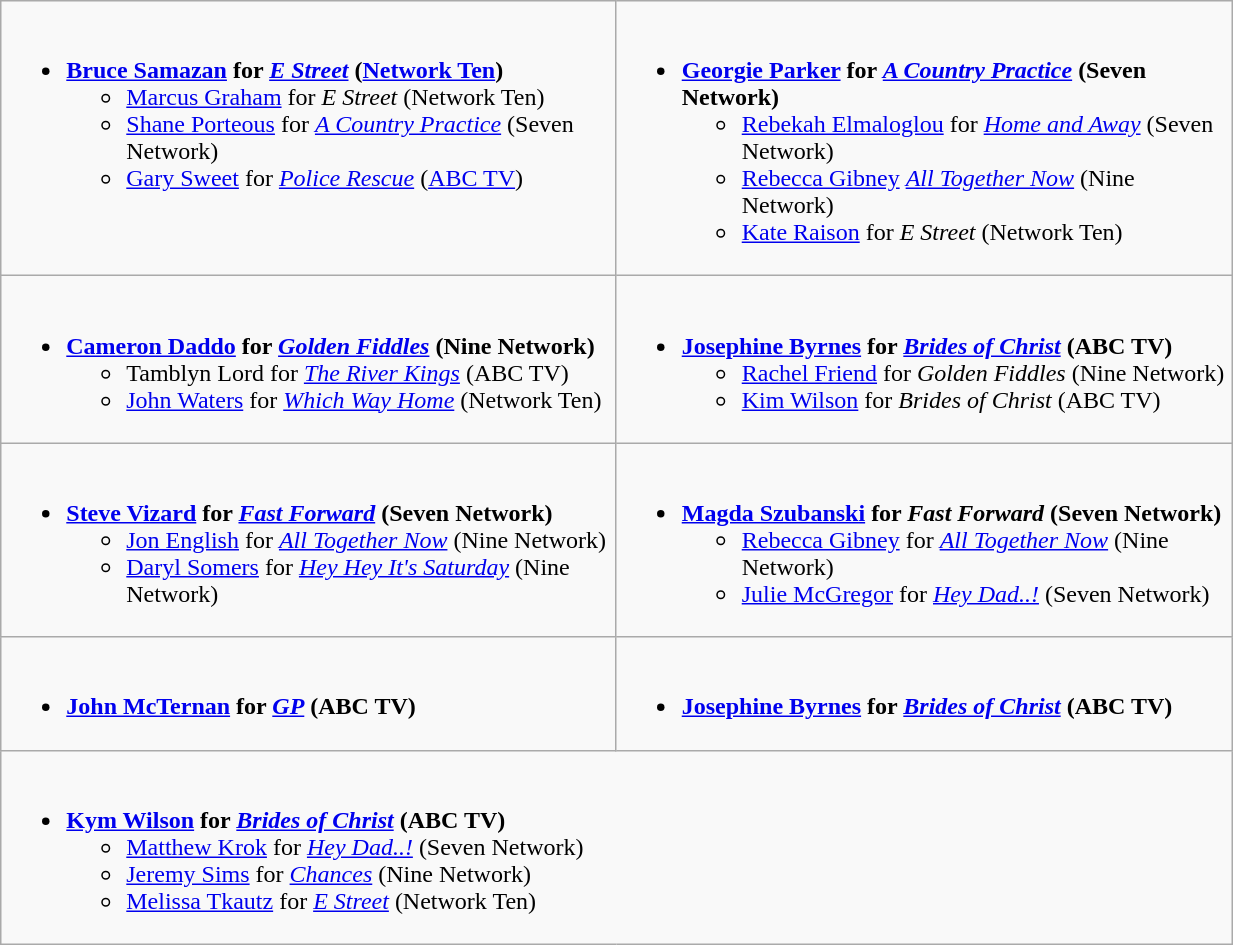<table class="wikitable" width="65%">
<tr>
<td style="vertical-align:top;" width="50%"><br><ul><li><strong><a href='#'>Bruce Samazan</a> for <em><a href='#'>E Street</a></em> (<a href='#'>Network Ten</a>)</strong><ul><li><a href='#'>Marcus Graham</a> for <em>E Street</em> (Network Ten)</li><li><a href='#'>Shane Porteous</a> for <em><a href='#'>A Country Practice</a></em> (Seven Network)</li><li><a href='#'>Gary Sweet</a> for <em><a href='#'>Police Rescue</a></em> (<a href='#'>ABC TV</a>)</li></ul></li></ul></td>
<td style="vertical-align:top;" width="50%"><br><ul><li><strong><a href='#'>Georgie Parker</a> for <em><a href='#'>A Country Practice</a></em> (Seven Network)</strong><ul><li><a href='#'>Rebekah Elmaloglou</a> for <em><a href='#'>Home and Away</a></em> (Seven Network)</li><li><a href='#'>Rebecca Gibney</a> <em><a href='#'>All Together Now</a></em> (Nine Network)</li><li><a href='#'>Kate Raison</a> for <em>E Street</em> (Network Ten)</li></ul></li></ul></td>
</tr>
<tr>
<td style="vertical-align:top;" width="50%"><br><ul><li><strong><a href='#'>Cameron Daddo</a> for <em><a href='#'>Golden Fiddles</a></em> (Nine Network)</strong><ul><li>Tamblyn Lord for <em><a href='#'>The River Kings</a></em> (ABC TV)</li><li><a href='#'>John Waters</a> for <em><a href='#'>Which Way Home</a></em> (Network Ten)</li></ul></li></ul></td>
<td style="vertical-align:top;" width="50%"><br><ul><li><strong><a href='#'>Josephine Byrnes</a> for <em><a href='#'>Brides of Christ</a></em> (ABC TV)</strong><ul><li><a href='#'>Rachel Friend</a> for <em>Golden Fiddles</em> (Nine Network)</li><li><a href='#'>Kim Wilson</a> for <em>Brides of Christ</em> (ABC TV)</li></ul></li></ul></td>
</tr>
<tr>
<td style="vertical-align:top;" width="50%"><br><ul><li><strong><a href='#'>Steve Vizard</a> for <em><a href='#'>Fast Forward</a></em> (Seven Network)</strong><ul><li><a href='#'>Jon English</a> for <em><a href='#'>All Together Now</a></em> (Nine Network)</li><li><a href='#'>Daryl Somers</a> for <em><a href='#'>Hey Hey It's Saturday</a></em> (Nine Network)</li></ul></li></ul></td>
<td style="vertical-align:top;" width="50%"><br><ul><li><strong><a href='#'>Magda Szubanski</a> for <em>Fast Forward</em> (Seven Network)</strong><ul><li><a href='#'>Rebecca Gibney</a> for <em><a href='#'>All Together Now</a></em> (Nine Network)</li><li><a href='#'>Julie McGregor</a> for <em><a href='#'>Hey Dad..!</a></em> (Seven Network)</li></ul></li></ul></td>
</tr>
<tr>
<td style="vertical-align:top;" width="50%"><br><ul><li><strong><a href='#'>John McTernan</a> for <em><a href='#'>GP</a></em> (ABC TV)</strong></li></ul></td>
<td style="vertical-align:top;" width="50%"><br><ul><li><strong><a href='#'>Josephine Byrnes</a> for <em><a href='#'>Brides of Christ</a></em> (ABC TV)</strong></li></ul></td>
</tr>
<tr>
<td style="vertical-align:top;" width="50%" colspan="2"><br><ul><li><strong><a href='#'>Kym Wilson</a> for <em><a href='#'>Brides of Christ</a></em> (ABC TV)</strong><ul><li><a href='#'>Matthew Krok</a> for <em><a href='#'>Hey Dad..!</a></em> (Seven Network)</li><li><a href='#'>Jeremy Sims</a> for <em><a href='#'>Chances</a></em> (Nine Network)</li><li><a href='#'>Melissa Tkautz</a> for <em><a href='#'>E Street</a></em> (Network Ten)</li></ul></li></ul></td>
</tr>
</table>
